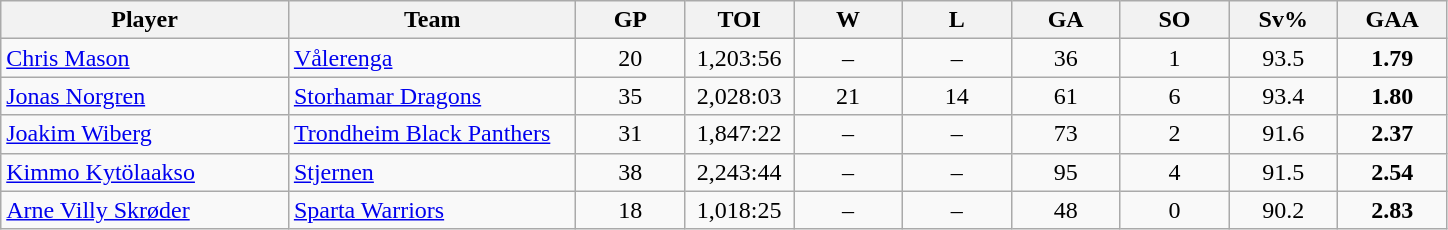<table class="wikitable sortable" style="text-align:center">
<tr>
<th width="18.5%">Player</th>
<th width="18.5%">Team</th>
<th width="7%">GP</th>
<th width="7%">TOI</th>
<th width="7%">W</th>
<th width="7%">L</th>
<th width="7%">GA</th>
<th width="7%">SO</th>
<th width="7%">Sv%</th>
<th width="7%">GAA</th>
</tr>
<tr>
<td align=left> <a href='#'>Chris Mason</a></td>
<td align=left><a href='#'>Vålerenga</a></td>
<td>20</td>
<td>1,203:56</td>
<td>–</td>
<td>–</td>
<td>36</td>
<td>1</td>
<td>93.5</td>
<td><strong>1.79</strong></td>
</tr>
<tr>
<td align=left> <a href='#'>Jonas Norgren</a></td>
<td align=left><a href='#'>Storhamar Dragons</a></td>
<td>35</td>
<td>2,028:03</td>
<td>21</td>
<td>14</td>
<td>61</td>
<td>6</td>
<td>93.4</td>
<td><strong>1.80</strong></td>
</tr>
<tr>
<td align=left> <a href='#'>Joakim Wiberg</a></td>
<td align=left><a href='#'>Trondheim Black Panthers</a></td>
<td>31</td>
<td>1,847:22</td>
<td>–</td>
<td>–</td>
<td>73</td>
<td>2</td>
<td>91.6</td>
<td><strong>2.37</strong></td>
</tr>
<tr>
<td align=left> <a href='#'>Kimmo Kytölaakso</a></td>
<td align=left><a href='#'>Stjernen</a></td>
<td>38</td>
<td>2,243:44</td>
<td>–</td>
<td>–</td>
<td>95</td>
<td>4</td>
<td>91.5</td>
<td><strong>2.54</strong></td>
</tr>
<tr>
<td align=left> <a href='#'>Arne Villy Skrøder</a></td>
<td align=left><a href='#'>Sparta Warriors</a></td>
<td>18</td>
<td>1,018:25</td>
<td>–</td>
<td>–</td>
<td>48</td>
<td>0</td>
<td>90.2</td>
<td><strong>2.83</strong></td>
</tr>
</table>
